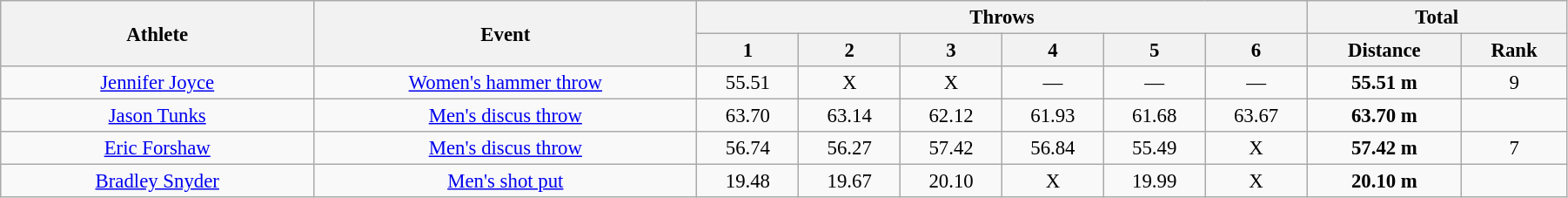<table class="wikitable" style="font-size:95%; text-align:center;" width="95%">
<tr>
<th rowspan="2">Athlete</th>
<th rowspan="2">Event</th>
<th colspan="6">Throws</th>
<th colspan="2">Total</th>
</tr>
<tr>
<th>1</th>
<th>2</th>
<th>3</th>
<th>4</th>
<th>5</th>
<th>6</th>
<th>Distance</th>
<th>Rank</th>
</tr>
<tr>
<td width=20%><a href='#'>Jennifer Joyce</a></td>
<td><a href='#'>Women's hammer throw</a></td>
<td>55.51</td>
<td>X</td>
<td>X</td>
<td>—</td>
<td>—</td>
<td>—</td>
<td><strong>55.51 m </strong></td>
<td>9</td>
</tr>
<tr>
<td width=20%><a href='#'>Jason Tunks</a></td>
<td><a href='#'>Men's discus throw</a></td>
<td>63.70</td>
<td>63.14</td>
<td>62.12</td>
<td>61.93</td>
<td>61.68</td>
<td>63.67</td>
<td><strong>63.70 m </strong></td>
<td></td>
</tr>
<tr>
<td width=20%><a href='#'>Eric Forshaw</a></td>
<td><a href='#'>Men's discus throw</a></td>
<td>56.74</td>
<td>56.27</td>
<td>57.42</td>
<td>56.84</td>
<td>55.49</td>
<td>X</td>
<td><strong>57.42 m </strong></td>
<td>7</td>
</tr>
<tr>
<td width=20%><a href='#'>Bradley Snyder</a></td>
<td><a href='#'>Men's shot put</a></td>
<td>19.48</td>
<td>19.67</td>
<td>20.10</td>
<td>X</td>
<td>19.99</td>
<td>X</td>
<td><strong>20.10 m </strong></td>
<td></td>
</tr>
</table>
